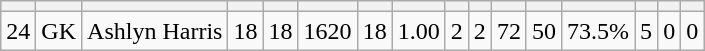<table class="wikitable sortable" style="text-align:right;">
<tr>
<th></th>
<th></th>
<th></th>
<th></th>
<th></th>
<th></th>
<th></th>
<th></th>
<th></th>
<th></th>
<th></th>
<th></th>
<th></th>
<th></th>
<th></th>
<th></th>
</tr>
<tr>
<td>24</td>
<td>GK</td>
<td>Ashlyn Harris</td>
<td>18</td>
<td>18</td>
<td>1620</td>
<td>18</td>
<td>1.00</td>
<td>2</td>
<td>2</td>
<td>72</td>
<td>50</td>
<td>73.5%</td>
<td>5</td>
<td>0</td>
<td>0</td>
</tr>
</table>
